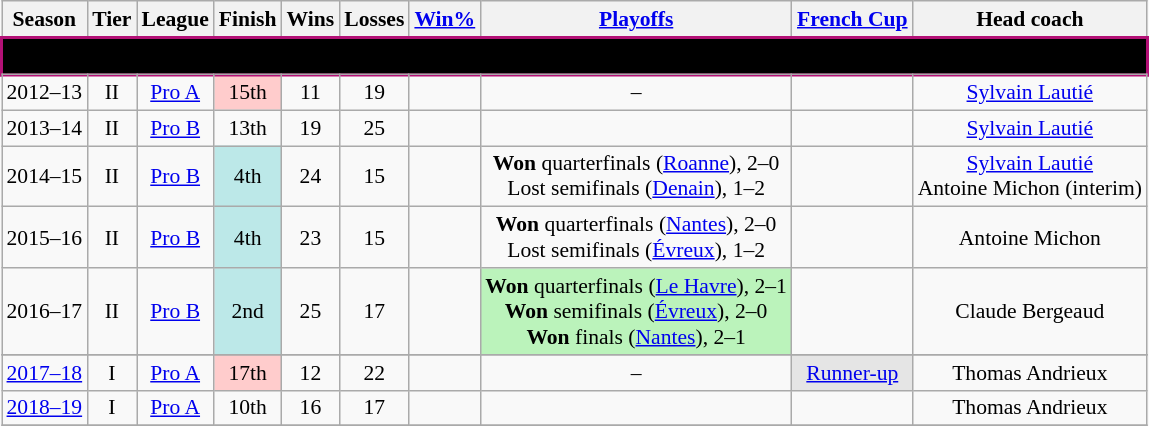<table class="wikitable sortable plainrowheaders" style="text-align:center; font-size:90%" summary="Season (sortable), Team, Conference, Conference finish (sortable), Division, Division finish (sortable), Wins (sortable), Losses (sortable), Win% (sortable), GB (sortable), Playoffs, Awards and Head coach">
<tr>
<th scope="col">Season</th>
<th scope="col">Tier</th>
<th scope="col">League</th>
<th scope="col">Finish</th>
<th scope="col">Wins</th>
<th scope="col">Losses</th>
<th scope="col"><a href='#'>Win%</a></th>
<th scope="col" class="unsortable"><a href='#'>Playoffs</a></th>
<th scope="col" class="unsortable"><a href='#'>French Cup</a></th>
<th scope="col">Head coach</th>
</tr>
<tr class="sortbottom">
<td colspan="12" class="unsortable" align=center style="border:2px solid #b31176; background-color:black"><span><strong>Boulazac</strong></span></td>
</tr>
<tr>
</tr>
<tr>
<td>2012–13</td>
<td>II</td>
<td><a href='#'>Pro A</a></td>
<td bgcolor=#fcc>15th</td>
<td>11</td>
<td>19</td>
<td></td>
<td>–</td>
<td></td>
<td><a href='#'>Sylvain Lautié</a></td>
</tr>
<tr>
<td>2013–14</td>
<td>II</td>
<td><a href='#'>Pro B</a></td>
<td>13th</td>
<td>19</td>
<td>25</td>
<td></td>
<td></td>
<td></td>
<td><a href='#'>Sylvain Lautié</a></td>
</tr>
<tr>
<td>2014–15</td>
<td>II</td>
<td><a href='#'>Pro B</a></td>
<td bgcolor=#bce8e8>4th</td>
<td>24</td>
<td>15</td>
<td></td>
<td><strong>Won</strong> quarterfinals (<a href='#'>Roanne</a>), 2–0<br>Lost semifinals (<a href='#'>Denain</a>), 1–2</td>
<td></td>
<td><a href='#'>Sylvain Lautié</a><br>Antoine Michon (interim)</td>
</tr>
<tr>
<td>2015–16</td>
<td>II</td>
<td><a href='#'>Pro B</a></td>
<td bgcolor=#bce8e8>4th</td>
<td>23</td>
<td>15</td>
<td></td>
<td><strong>Won</strong> quarterfinals (<a href='#'>Nantes</a>), 2–0<br>Lost semifinals (<a href='#'>Évreux</a>), 1–2</td>
<td></td>
<td>Antoine Michon</td>
</tr>
<tr>
<td>2016–17</td>
<td>II</td>
<td><a href='#'>Pro B</a></td>
<td bgcolor=#bce8e8>2nd</td>
<td>25</td>
<td>17</td>
<td></td>
<td bgcolor="BBF3BB"><strong>Won</strong> quarterfinals (<a href='#'>Le Havre</a>), 2–1<br><strong>Won</strong> semifinals (<a href='#'>Évreux</a>), 2–0<br><strong>Won</strong> finals (<a href='#'>Nantes</a>), 2–1</td>
<td></td>
<td>Claude Bergeaud</td>
</tr>
<tr>
</tr>
<tr>
<td><a href='#'>2017–18</a></td>
<td>I</td>
<td><a href='#'>Pro A</a></td>
<td bgcolor=#fcc>17th</td>
<td>12</td>
<td>22</td>
<td></td>
<td>–</td>
<td bgcolor=#E5E5E5><a href='#'>Runner-up</a></td>
<td>Thomas Andrieux</td>
</tr>
<tr>
<td><a href='#'>2018–19</a></td>
<td>I</td>
<td><a href='#'>Pro A</a></td>
<td>10th</td>
<td>16</td>
<td>17</td>
<td></td>
<td></td>
<td></td>
<td>Thomas Andrieux</td>
</tr>
<tr>
</tr>
</table>
